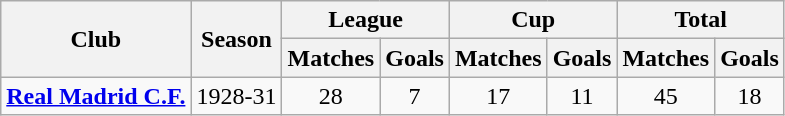<table class="wikitable" style="text-align: center;" align=center>
<tr>
<th rowspan="2">Club</th>
<th rowspan="2">Season</th>
<th colspan="2">League</th>
<th colspan="2">Cup</th>
<th colspan="2">Total</th>
</tr>
<tr>
<th>Matches</th>
<th>Goals</th>
<th>Matches</th>
<th>Goals</th>
<th>Matches</th>
<th>Goals</th>
</tr>
<tr>
<td rowspan="1" valign="top"> <strong><a href='#'>Real Madrid C.F.</a></strong></td>
<td>1928-31</td>
<td>28</td>
<td>7</td>
<td>17</td>
<td>11</td>
<td>45</td>
<td>18</td>
</tr>
</table>
